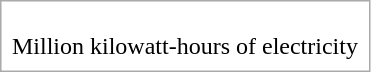<table style="border:solid 1px #aaa;" cellpadding="7" cellspacing="0" class="floatleft">
<tr>
<td></td>
</tr>
<tr>
<td>Million kilowatt-hours of electricity</td>
</tr>
</table>
